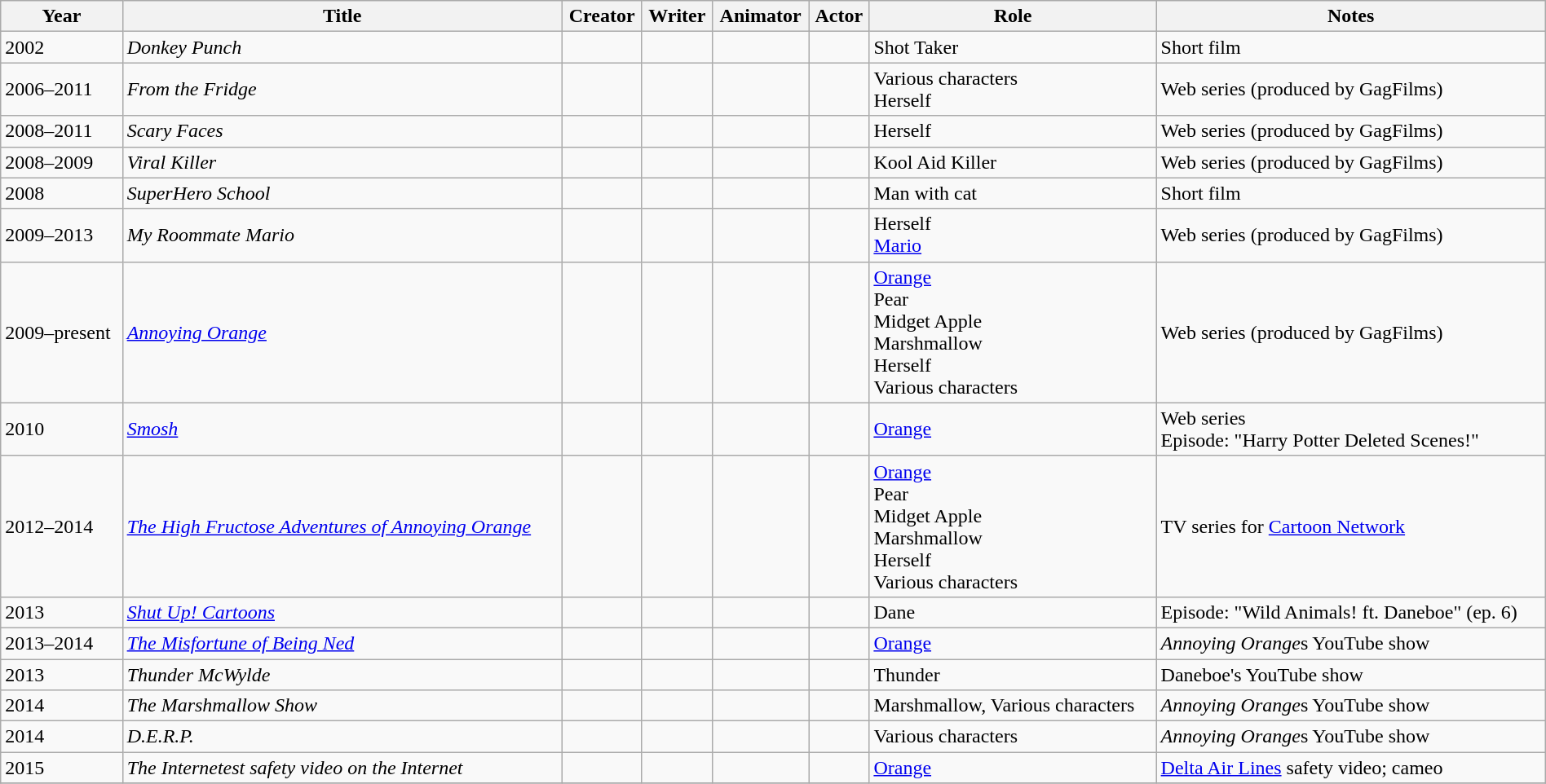<table class="wikitable" style="width: 100%">
<tr>
<th>Year</th>
<th>Title</th>
<th>Creator</th>
<th>Writer</th>
<th>Animator</th>
<th>Actor</th>
<th>Role</th>
<th>Notes</th>
</tr>
<tr>
<td>2002</td>
<td><em>Donkey Punch</em></td>
<td></td>
<td></td>
<td></td>
<td></td>
<td>Shot Taker</td>
<td>Short film</td>
</tr>
<tr>
<td>2006–2011</td>
<td><em>From the Fridge</em></td>
<td></td>
<td></td>
<td></td>
<td></td>
<td>Various characters<br>Herself</td>
<td>Web series (produced by GagFilms)</td>
</tr>
<tr>
<td>2008–2011</td>
<td><em>Scary Faces</em></td>
<td></td>
<td></td>
<td></td>
<td></td>
<td>Herself</td>
<td>Web series (produced by GagFilms)</td>
</tr>
<tr>
<td>2008–2009</td>
<td><em>Viral Killer</em></td>
<td></td>
<td></td>
<td></td>
<td></td>
<td>Kool Aid Killer</td>
<td>Web series (produced by GagFilms)</td>
</tr>
<tr>
<td>2008</td>
<td><em>SuperHero School</em></td>
<td></td>
<td></td>
<td></td>
<td></td>
<td>Man with cat</td>
<td>Short film</td>
</tr>
<tr>
<td>2009–2013</td>
<td><em>My Roommate Mario</em></td>
<td></td>
<td></td>
<td></td>
<td></td>
<td>Herself<br><a href='#'>Mario</a></td>
<td>Web series (produced by GagFilms)</td>
</tr>
<tr>
<td>2009–present</td>
<td><em><a href='#'>Annoying Orange</a></em></td>
<td></td>
<td></td>
<td></td>
<td></td>
<td><a href='#'>Orange</a> <br>Pear<br>Midget Apple<br>Marshmallow <br>Herself<br>Various characters</td>
<td>Web series (produced by GagFilms)</td>
</tr>
<tr>
<td>2010</td>
<td><em><a href='#'>Smosh</a></em></td>
<td></td>
<td></td>
<td></td>
<td></td>
<td><a href='#'>Orange</a></td>
<td>Web series<br>Episode: "Harry Potter Deleted Scenes!"</td>
</tr>
<tr>
<td>2012–2014</td>
<td><em><a href='#'>The High Fructose Adventures of Annoying Orange</a></em></td>
<td></td>
<td></td>
<td></td>
<td></td>
<td><a href='#'>Orange</a> <br>Pear<br>Midget Apple<br>Marshmallow<br>Herself<br>Various characters</td>
<td>TV series for <a href='#'>Cartoon Network</a></td>
</tr>
<tr>
<td>2013</td>
<td><em><a href='#'>Shut Up! Cartoons</a></em></td>
<td></td>
<td></td>
<td></td>
<td></td>
<td>Dane</td>
<td>Episode: "Wild Animals! ft. Daneboe" (ep. 6)</td>
</tr>
<tr>
<td>2013–2014</td>
<td><em><a href='#'>The Misfortune of Being Ned</a></em></td>
<td></td>
<td></td>
<td></td>
<td></td>
<td><a href='#'>Orange</a></td>
<td><em>Annoying Orange</em>s YouTube show</td>
</tr>
<tr>
<td>2013</td>
<td><em>Thunder McWylde</em></td>
<td></td>
<td></td>
<td></td>
<td></td>
<td>Thunder</td>
<td>Daneboe's YouTube show</td>
</tr>
<tr>
<td>2014</td>
<td><em>The Marshmallow Show</em></td>
<td></td>
<td></td>
<td></td>
<td></td>
<td>Marshmallow, Various characters</td>
<td><em>Annoying Orange</em>s YouTube show</td>
</tr>
<tr>
<td>2014</td>
<td><em>D.E.R.P.</em></td>
<td></td>
<td></td>
<td></td>
<td></td>
<td>Various characters</td>
<td><em>Annoying Orange</em>s YouTube show</td>
</tr>
<tr>
<td>2015</td>
<td><em>The Internetest safety video on the Internet</em></td>
<td></td>
<td></td>
<td></td>
<td></td>
<td><a href='#'>Orange</a></td>
<td><a href='#'>Delta Air Lines</a> safety video; cameo</td>
</tr>
<tr>
</tr>
</table>
